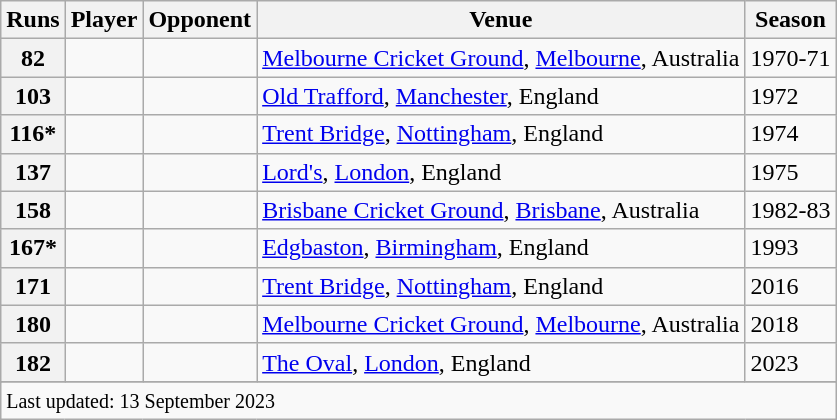<table class="wikitable plainrowheaders sortable">
<tr>
<th scope=col>Runs</th>
<th scope=col>Player</th>
<th scope=col>Opponent</th>
<th scope=col>Venue</th>
<th scope=col>Season</th>
</tr>
<tr>
<th>82</th>
<td></td>
<td></td>
<td><a href='#'>Melbourne Cricket Ground</a>, <a href='#'>Melbourne</a>, Australia</td>
<td>1970-71</td>
</tr>
<tr>
<th>103</th>
<td></td>
<td></td>
<td><a href='#'>Old Trafford</a>, <a href='#'>Manchester</a>, England</td>
<td>1972</td>
</tr>
<tr>
<th>116*</th>
<td></td>
<td></td>
<td><a href='#'>Trent Bridge</a>, <a href='#'>Nottingham</a>, England</td>
<td>1974</td>
</tr>
<tr>
<th>137</th>
<td></td>
<td></td>
<td><a href='#'>Lord's</a>, <a href='#'>London</a>, England</td>
<td>1975 </td>
</tr>
<tr>
<th>158</th>
<td></td>
<td></td>
<td><a href='#'>Brisbane Cricket Ground</a>, <a href='#'>Brisbane</a>, Australia</td>
<td>1982-83</td>
</tr>
<tr>
<th>167*</th>
<td></td>
<td></td>
<td><a href='#'>Edgbaston</a>, <a href='#'>Birmingham</a>, England</td>
<td>1993</td>
</tr>
<tr>
<th>171</th>
<td></td>
<td></td>
<td><a href='#'>Trent Bridge</a>, <a href='#'>Nottingham</a>, England</td>
<td>2016</td>
</tr>
<tr>
<th>180</th>
<td></td>
<td></td>
<td><a href='#'>Melbourne Cricket Ground</a>, <a href='#'>Melbourne</a>, Australia</td>
<td>2018</td>
</tr>
<tr>
<th>182</th>
<td></td>
<td></td>
<td><a href='#'>The Oval</a>, <a href='#'>London</a>, England</td>
<td>2023</td>
</tr>
<tr>
</tr>
<tr class=sortbottom>
<td colspan=5><small>Last updated: 13 September 2023</small></td>
</tr>
</table>
